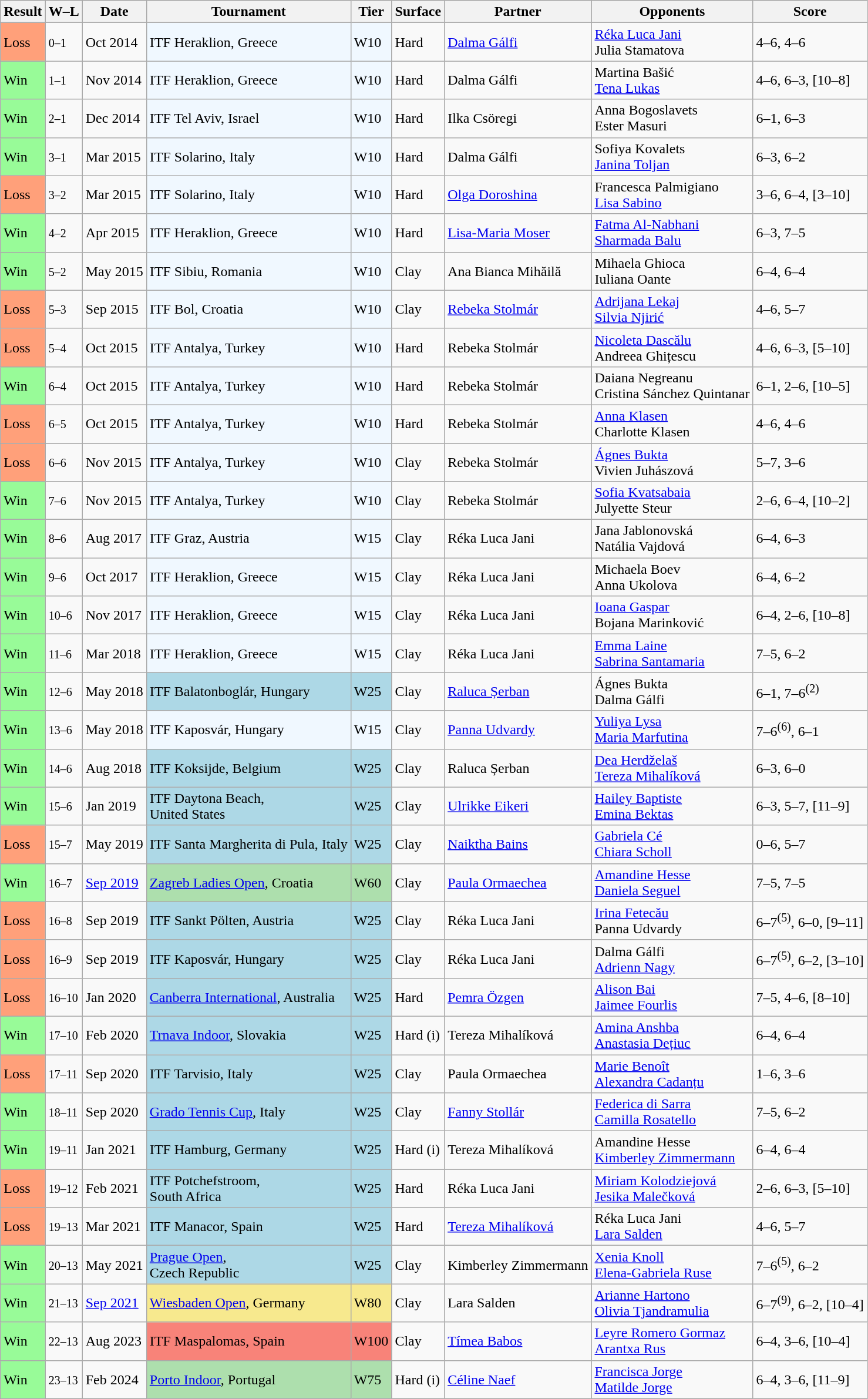<table class="sortable wikitable">
<tr>
<th>Result</th>
<th class="unsortable">W–L</th>
<th>Date</th>
<th>Tournament</th>
<th>Tier</th>
<th>Surface</th>
<th>Partner</th>
<th>Opponents</th>
<th class="unsortable">Score</th>
</tr>
<tr>
<td style="background:#ffa07a;">Loss</td>
<td><small>0–1</small></td>
<td>Oct 2014</td>
<td style="background:#f0f8ff;">ITF Heraklion, Greece</td>
<td style="background:#f0f8ff;">W10</td>
<td>Hard</td>
<td> <a href='#'>Dalma Gálfi</a></td>
<td> <a href='#'>Réka Luca Jani</a> <br>  Julia Stamatova</td>
<td>4–6, 4–6</td>
</tr>
<tr>
<td style="background:#98fb98;">Win</td>
<td><small>1–1</small></td>
<td>Nov 2014</td>
<td style="background:#f0f8ff;">ITF Heraklion, Greece</td>
<td style="background:#f0f8ff;">W10</td>
<td>Hard</td>
<td> Dalma Gálfi</td>
<td> Martina Bašić <br>  <a href='#'>Tena Lukas</a></td>
<td>4–6, 6–3, [10–8]</td>
</tr>
<tr>
<td style="background:#98fb98;">Win</td>
<td><small>2–1</small></td>
<td>Dec 2014</td>
<td style="background:#f0f8ff;">ITF Tel Aviv, Israel</td>
<td style="background:#f0f8ff;">W10</td>
<td>Hard</td>
<td> Ilka Csöregi</td>
<td> Anna Bogoslavets <br>  Ester Masuri</td>
<td>6–1, 6–3</td>
</tr>
<tr>
<td style="background:#98fb98;">Win</td>
<td><small>3–1</small></td>
<td>Mar 2015</td>
<td style="background:#f0f8ff;">ITF Solarino, Italy</td>
<td style="background:#f0f8ff;">W10</td>
<td>Hard</td>
<td> Dalma Gálfi</td>
<td> Sofiya Kovalets <br>  <a href='#'>Janina Toljan</a></td>
<td>6–3, 6–2</td>
</tr>
<tr>
<td style="background:#ffa07a;">Loss</td>
<td><small>3–2</small></td>
<td>Mar 2015</td>
<td style="background:#f0f8ff;">ITF Solarino, Italy</td>
<td style="background:#f0f8ff;">W10</td>
<td>Hard</td>
<td> <a href='#'>Olga Doroshina</a></td>
<td> Francesca Palmigiano <br>  <a href='#'>Lisa Sabino</a></td>
<td>3–6, 6–4, [3–10]</td>
</tr>
<tr>
<td style="background:#98fb98;">Win</td>
<td><small>4–2</small></td>
<td>Apr 2015</td>
<td style="background:#f0f8ff;">ITF Heraklion, Greece</td>
<td style="background:#f0f8ff;">W10</td>
<td>Hard</td>
<td> <a href='#'>Lisa-Maria Moser</a></td>
<td> <a href='#'>Fatma Al-Nabhani</a> <br>  <a href='#'>Sharmada Balu</a></td>
<td>6–3, 7–5</td>
</tr>
<tr>
<td style="background:#98fb98;">Win</td>
<td><small>5–2</small></td>
<td>May 2015</td>
<td style="background:#f0f8ff;">ITF Sibiu, Romania</td>
<td style="background:#f0f8ff;">W10</td>
<td>Clay</td>
<td> Ana Bianca Mihăilă</td>
<td> Mihaela Ghioca <br>  Iuliana Oante</td>
<td>6–4, 6–4</td>
</tr>
<tr>
<td style="background:#ffa07a;">Loss</td>
<td><small>5–3</small></td>
<td>Sep 2015</td>
<td style="background:#f0f8ff;">ITF Bol, Croatia</td>
<td style="background:#f0f8ff;">W10</td>
<td>Clay</td>
<td> <a href='#'>Rebeka Stolmár</a></td>
<td> <a href='#'>Adrijana Lekaj</a> <br>  <a href='#'>Silvia Njirić</a></td>
<td>4–6, 5–7</td>
</tr>
<tr>
<td style="background:#ffa07a;">Loss</td>
<td><small>5–4</small></td>
<td>Oct 2015</td>
<td style="background:#f0f8ff;">ITF Antalya, Turkey</td>
<td style="background:#f0f8ff;">W10</td>
<td>Hard</td>
<td> Rebeka Stolmár</td>
<td> <a href='#'>Nicoleta Dascălu</a> <br>  Andreea Ghițescu</td>
<td>4–6, 6–3, [5–10]</td>
</tr>
<tr>
<td style="background:#98fb98;">Win</td>
<td><small>6–4</small></td>
<td>Oct 2015</td>
<td style="background:#f0f8ff;">ITF Antalya, Turkey</td>
<td style="background:#f0f8ff;">W10</td>
<td>Hard</td>
<td> Rebeka Stolmár</td>
<td> Daiana Negreanu <br>  Cristina Sánchez Quintanar</td>
<td>6–1, 2–6, [10–5]</td>
</tr>
<tr>
<td style="background:#ffa07a;">Loss</td>
<td><small>6–5</small></td>
<td>Oct 2015</td>
<td style="background:#f0f8ff;">ITF Antalya, Turkey</td>
<td style="background:#f0f8ff;">W10</td>
<td>Hard</td>
<td> Rebeka Stolmár</td>
<td> <a href='#'>Anna Klasen</a> <br>  Charlotte Klasen</td>
<td>4–6, 4–6</td>
</tr>
<tr>
<td style="background:#ffa07a;">Loss</td>
<td><small>6–6</small></td>
<td>Nov 2015</td>
<td style="background:#f0f8ff;">ITF Antalya, Turkey</td>
<td style="background:#f0f8ff;">W10</td>
<td>Clay</td>
<td> Rebeka Stolmár</td>
<td> <a href='#'>Ágnes Bukta</a> <br>  Vivien Juhászová</td>
<td>5–7, 3–6</td>
</tr>
<tr>
<td style="background:#98fb98;">Win</td>
<td><small>7–6</small></td>
<td>Nov 2015</td>
<td style="background:#f0f8ff;">ITF Antalya, Turkey</td>
<td style="background:#f0f8ff;">W10</td>
<td>Clay</td>
<td> Rebeka Stolmár</td>
<td> <a href='#'>Sofia Kvatsabaia</a> <br>  Julyette Steur</td>
<td>2–6, 6–4, [10–2]</td>
</tr>
<tr>
<td style="background:#98fb98;">Win</td>
<td><small>8–6</small></td>
<td>Aug 2017</td>
<td style="background:#f0f8ff;">ITF Graz, Austria</td>
<td style="background:#f0f8ff;">W15</td>
<td>Clay</td>
<td> Réka Luca Jani</td>
<td> Jana Jablonovská <br>  Natália Vajdová</td>
<td>6–4, 6–3</td>
</tr>
<tr>
<td style="background:#98fb98;">Win</td>
<td><small>9–6</small></td>
<td>Oct 2017</td>
<td style="background:#f0f8ff;">ITF Heraklion, Greece</td>
<td style="background:#f0f8ff;">W15</td>
<td>Clay</td>
<td> Réka Luca Jani</td>
<td> Michaela Boev <br>  Anna Ukolova</td>
<td>6–4, 6–2</td>
</tr>
<tr>
<td style="background:#98fb98;">Win</td>
<td><small>10–6</small></td>
<td>Nov 2017</td>
<td style="background:#f0f8ff;">ITF Heraklion, Greece</td>
<td style="background:#f0f8ff;">W15</td>
<td>Clay</td>
<td> Réka Luca Jani</td>
<td> <a href='#'>Ioana Gaspar</a> <br>  Bojana Marinković</td>
<td>6–4, 2–6, [10–8]</td>
</tr>
<tr>
<td style="background:#98fb98;">Win</td>
<td><small>11–6</small></td>
<td>Mar 2018</td>
<td style="background:#f0f8ff;">ITF Heraklion, Greece</td>
<td style="background:#f0f8ff;">W15</td>
<td>Clay</td>
<td> Réka Luca Jani</td>
<td> <a href='#'>Emma Laine</a> <br>  <a href='#'>Sabrina Santamaria</a></td>
<td>7–5, 6–2</td>
</tr>
<tr>
<td style="background:#98fb98;">Win</td>
<td><small>12–6</small></td>
<td>May 2018</td>
<td style="background:lightblue;">ITF Balatonboglár, Hungary</td>
<td style="background:lightblue;">W25</td>
<td>Clay</td>
<td> <a href='#'>Raluca Șerban</a></td>
<td> Ágnes Bukta <br>  Dalma Gálfi</td>
<td>6–1, 7–6<sup>(2)</sup></td>
</tr>
<tr>
<td style="background:#98fb98;">Win</td>
<td><small>13–6</small></td>
<td>May 2018</td>
<td style="background:#f0f8ff;">ITF Kaposvár, Hungary</td>
<td style="background:#f0f8ff;">W15</td>
<td>Clay</td>
<td> <a href='#'>Panna Udvardy</a></td>
<td> <a href='#'>Yuliya Lysa</a> <br>  <a href='#'>Maria Marfutina</a></td>
<td>7–6<sup>(6)</sup>, 6–1</td>
</tr>
<tr>
<td style="background:#98fb98;">Win</td>
<td><small>14–6</small></td>
<td>Aug 2018</td>
<td style="background:lightblue;">ITF Koksijde, Belgium</td>
<td style="background:lightblue;">W25</td>
<td>Clay</td>
<td> Raluca Șerban</td>
<td> <a href='#'>Dea Herdželaš</a> <br>  <a href='#'>Tereza Mihalíková</a></td>
<td>6–3, 6–0</td>
</tr>
<tr>
<td style="background:#98fb98;">Win</td>
<td><small>15–6</small></td>
<td>Jan 2019</td>
<td style="background:lightblue;">ITF Daytona Beach, <br>United States</td>
<td style="background:lightblue;">W25</td>
<td>Clay</td>
<td> <a href='#'>Ulrikke Eikeri</a></td>
<td> <a href='#'>Hailey Baptiste</a> <br>  <a href='#'>Emina Bektas</a></td>
<td>6–3, 5–7, [11–9]</td>
</tr>
<tr>
<td style="background:#ffa07a;">Loss</td>
<td><small>15–7</small></td>
<td>May 2019</td>
<td style="background:lightblue;">ITF Santa Margherita di Pula, Italy</td>
<td style="background:lightblue;">W25</td>
<td>Clay</td>
<td> <a href='#'>Naiktha Bains</a></td>
<td> <a href='#'>Gabriela Cé</a> <br>  <a href='#'>Chiara Scholl</a></td>
<td>0–6, 5–7</td>
</tr>
<tr>
<td style="background:#98fb98;">Win</td>
<td><small>16–7</small></td>
<td><a href='#'>Sep 2019</a></td>
<td style="background:#addfad"><a href='#'>Zagreb Ladies Open</a>, Croatia</td>
<td style="background:#addfad">W60</td>
<td>Clay</td>
<td> <a href='#'>Paula Ormaechea</a></td>
<td> <a href='#'>Amandine Hesse</a> <br>  <a href='#'>Daniela Seguel</a></td>
<td>7–5, 7–5</td>
</tr>
<tr>
<td style="background:#ffa07a;">Loss</td>
<td><small>16–8</small></td>
<td>Sep 2019</td>
<td style="background:lightblue;">ITF Sankt Pölten, Austria</td>
<td style="background:lightblue;">W25</td>
<td>Clay</td>
<td> Réka Luca Jani</td>
<td> <a href='#'>Irina Fetecău</a> <br>  Panna Udvardy</td>
<td>6–7<sup>(5)</sup>, 6–0, [9–11]</td>
</tr>
<tr>
<td style="background:#ffa07a;">Loss</td>
<td><small>16–9</small></td>
<td>Sep 2019</td>
<td style="background:lightblue;">ITF Kaposvár, Hungary</td>
<td style="background:lightblue;">W25</td>
<td>Clay</td>
<td> Réka Luca Jani</td>
<td> Dalma Gálfi <br>  <a href='#'>Adrienn Nagy</a></td>
<td>6–7<sup>(5)</sup>, 6–2, [3–10]</td>
</tr>
<tr>
<td bgcolor=ffa07a>Loss</td>
<td><small>16–10</small></td>
<td>Jan 2020</td>
<td style="background:lightblue;"><a href='#'>Canberra International</a>, Australia</td>
<td style="background:lightblue;">W25</td>
<td>Hard</td>
<td> <a href='#'>Pemra Özgen</a></td>
<td> <a href='#'>Alison Bai</a> <br>  <a href='#'>Jaimee Fourlis</a></td>
<td>7–5, 4–6, [8–10]</td>
</tr>
<tr>
<td style="background:#98fb98;">Win</td>
<td><small>17–10</small></td>
<td>Feb 2020</td>
<td style="background:lightblue;"><a href='#'>Trnava Indoor</a>, Slovakia</td>
<td style="background:lightblue;">W25</td>
<td>Hard (i)</td>
<td> Tereza Mihalíková</td>
<td> <a href='#'>Amina Anshba</a> <br>  <a href='#'>Anastasia Dețiuc</a></td>
<td>6–4, 6–4</td>
</tr>
<tr>
<td style="background:#ffa07a;">Loss</td>
<td><small>17–11</small></td>
<td>Sep 2020</td>
<td style="background:lightblue;">ITF Tarvisio, Italy</td>
<td style="background:lightblue;">W25</td>
<td>Clay</td>
<td> Paula Ormaechea</td>
<td> <a href='#'>Marie Benoît</a> <br>  <a href='#'>Alexandra Cadanțu</a></td>
<td>1–6, 3–6</td>
</tr>
<tr>
<td style="background:#98fb98;">Win</td>
<td><small>18–11</small></td>
<td>Sep 2020</td>
<td style="background:lightblue;"><a href='#'>Grado Tennis Cup</a>, Italy</td>
<td style="background:lightblue;">W25</td>
<td>Clay</td>
<td> <a href='#'>Fanny Stollár</a></td>
<td> <a href='#'>Federica di Sarra</a> <br>  <a href='#'>Camilla Rosatello</a></td>
<td>7–5, 6–2</td>
</tr>
<tr>
<td style="background:#98fb98;">Win</td>
<td><small>19–11</small></td>
<td>Jan 2021</td>
<td style="background:lightblue;">ITF Hamburg, Germany</td>
<td style="background:lightblue;">W25</td>
<td>Hard (i)</td>
<td> Tereza Mihalíková</td>
<td> Amandine Hesse <br>  <a href='#'>Kimberley Zimmermann</a></td>
<td>6–4, 6–4</td>
</tr>
<tr>
<td style="background:#ffa07a;">Loss</td>
<td><small>19–12</small></td>
<td>Feb 2021</td>
<td style="background:lightblue;">ITF Potchefstroom, <br>South Africa</td>
<td style="background:lightblue;">W25</td>
<td>Hard</td>
<td> Réka Luca Jani</td>
<td> <a href='#'>Miriam Kolodziejová</a> <br>  <a href='#'>Jesika Malečková</a></td>
<td>2–6, 6–3, [5–10]</td>
</tr>
<tr>
<td style="background:#ffa07a;">Loss</td>
<td><small>19–13</small></td>
<td>Mar 2021</td>
<td style="background:lightblue;">ITF Manacor, Spain</td>
<td style="background:lightblue;">W25</td>
<td>Hard</td>
<td> <a href='#'>Tereza Mihalíková</a></td>
<td> Réka Luca Jani <br>  <a href='#'>Lara Salden</a></td>
<td>4–6, 5–7</td>
</tr>
<tr>
<td style="background:#98fb98;">Win</td>
<td><small>20–13</small></td>
<td>May 2021</td>
<td style="background:lightblue;"><a href='#'>Prague Open</a>, <br>Czech Republic</td>
<td style="background:lightblue;">W25</td>
<td>Clay</td>
<td> Kimberley Zimmermann</td>
<td> <a href='#'>Xenia Knoll</a> <br>  <a href='#'>Elena-Gabriela Ruse</a></td>
<td>7–6<sup>(5)</sup>, 6–2</td>
</tr>
<tr>
<td style="background:#98fb98;">Win</td>
<td><small>21–13</small></td>
<td><a href='#'>Sep 2021</a></td>
<td style="background:#f7e98e;"><a href='#'>Wiesbaden Open</a>, Germany</td>
<td style="background:#f7e98e;">W80</td>
<td>Clay</td>
<td> Lara Salden</td>
<td> <a href='#'>Arianne Hartono</a> <br>  <a href='#'>Olivia Tjandramulia</a></td>
<td>6–7<sup>(9)</sup>, 6–2, [10–4]</td>
</tr>
<tr>
<td style="background:#98FB98;">Win</td>
<td><small>22–13</small></td>
<td>Aug 2023</td>
<td style="background:#f88379;">ITF Maspalomas, Spain</td>
<td style="background:#f88379;">W100</td>
<td>Clay</td>
<td> <a href='#'>Tímea Babos</a></td>
<td> <a href='#'>Leyre Romero Gormaz</a> <br>  <a href='#'>Arantxa Rus</a></td>
<td>6–4, 3–6, [10–4]</td>
</tr>
<tr>
<td style="background:#98fb98;">Win</td>
<td><small>23–13</small></td>
<td>Feb 2024</td>
<td style="background:#addfad"><a href='#'>Porto Indoor</a>, Portugal</td>
<td style="background:#addfad">W75</td>
<td>Hard (i)</td>
<td> <a href='#'>Céline Naef</a></td>
<td> <a href='#'>Francisca Jorge</a> <br>  <a href='#'>Matilde Jorge</a></td>
<td>6–4, 3–6, [11–9]</td>
</tr>
</table>
